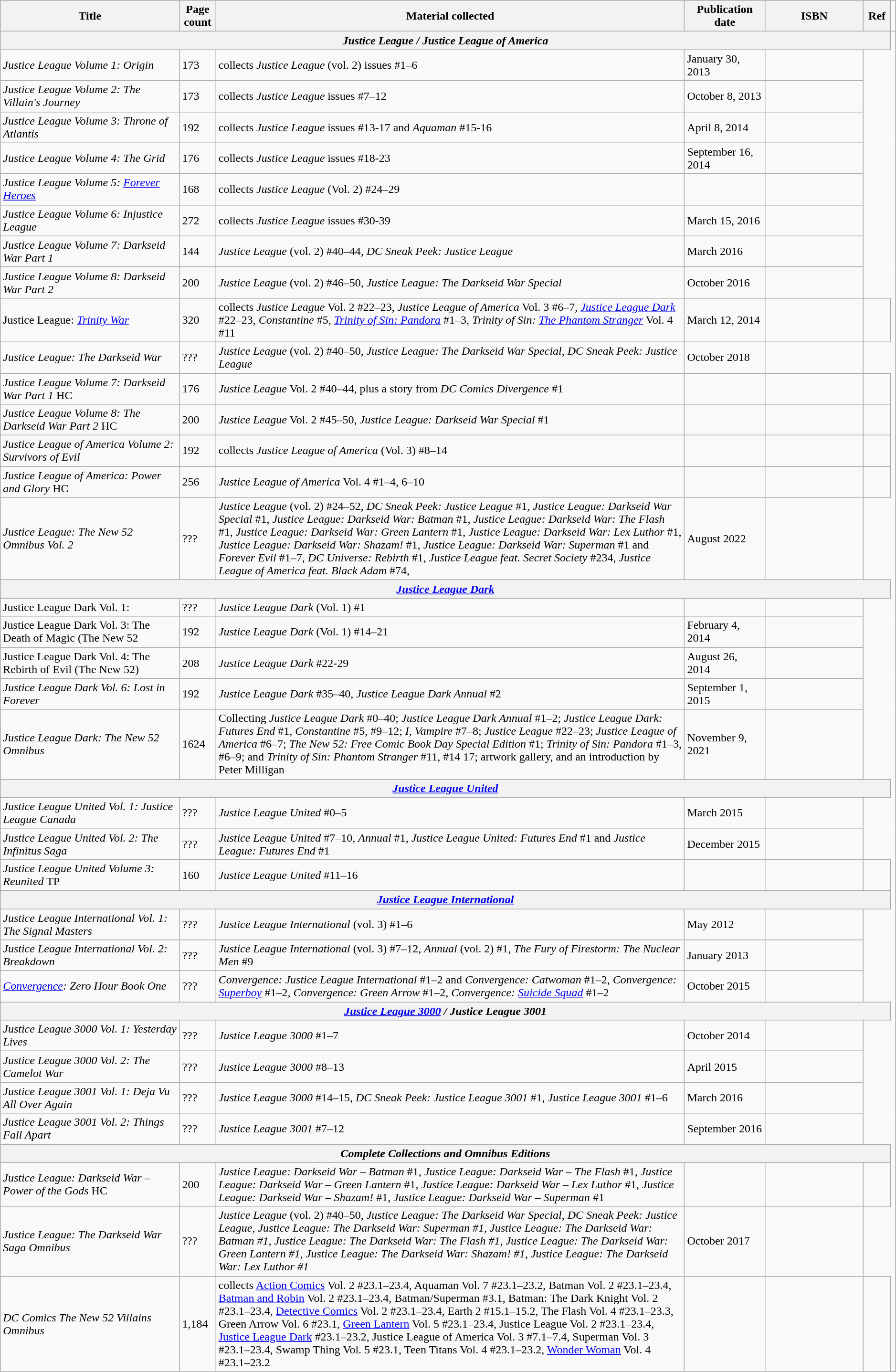<table class="wikitable collapsible sortable" width=99%>
<tr>
<th scope="col" width="20%">Title</th>
<th scope="col">Page count</th>
<th scope="col">Material collected</th>
<th scope="col" width="9%">Publication date</th>
<th scope="col" width="11%" class=unsortable>ISBN</th>
<th scope="col" width="3%" class=unsortable>Ref</th>
<td></td>
</tr>
<tr>
<th colspan="6"><em>Justice League / Justice League of America</em></th>
</tr>
<tr>
<td scope="row"><em>Justice League Volume 1: Origin</em></td>
<td>173</td>
<td>collects <em>Justice League</em> (vol. 2) issues #1–6</td>
<td>January 30, 2013</td>
<td></td>
</tr>
<tr>
<td scope="row"><em>Justice League Volume 2: The Villain's Journey</em></td>
<td>173</td>
<td>collects <em>Justice League</em> issues #7–12</td>
<td>October 8, 2013</td>
<td></td>
</tr>
<tr>
<td scope="row"><em>Justice League Volume 3: Throne of Atlantis</em></td>
<td>192</td>
<td>collects <em>Justice League</em> issues #13-17 and <em>Aquaman</em> #15-16</td>
<td>April 8, 2014</td>
<td></td>
</tr>
<tr>
<td scope="row"><em>Justice League Volume 4: The Grid</em></td>
<td>176</td>
<td>collects <em>Justice League</em> issues #18-23</td>
<td>September 16, 2014</td>
<td></td>
</tr>
<tr>
<td scope="row"><em>Justice League Volume 5: <a href='#'>Forever Heroes</a></em></td>
<td>168</td>
<td>collects <em>Justice League</em> (Vol. 2) #24–29</td>
<td></td>
<td></td>
</tr>
<tr>
<td scope="row"><em>Justice League Volume 6: Injustice League</em></td>
<td>272</td>
<td>collects <em>Justice League</em> issues #30-39</td>
<td>March 15, 2016</td>
<td></td>
</tr>
<tr>
<td><em>Justice League Volume 7: Darkseid War Part 1</em></td>
<td>144</td>
<td><em>Justice League</em> (vol. 2) #40–44<em>,</em> <em>DC Sneak Peek: Justice League</em></td>
<td>March 2016</td>
<td></td>
</tr>
<tr>
<td><em>Justice League Volume 8: Darkseid War Part 2</em></td>
<td>200</td>
<td><em>Justice League</em> (vol. 2) #46–50, <em>Justice League: The Darkseid War Special</em></td>
<td>October 2016</td>
<td></td>
</tr>
<tr>
<td scope="row">Justice League: <em><a href='#'>Trinity War</a></em></td>
<td>320</td>
<td>collects <em>Justice League</em> Vol. 2 #22–23, <em>Justice League of America</em> Vol. 3 #6–7, <em><a href='#'>Justice League Dark</a></em> #22–23, <em>Constantine</em> #5, <em><a href='#'>Trinity of Sin: Pandora</a></em> #1–3, <em>Trinity of Sin: <a href='#'>The Phantom Stranger</a></em> Vol. 4 #11</td>
<td>March 12, 2014</td>
<td></td>
<td></td>
</tr>
<tr>
<td><em>Justice League: The Darkseid War</em></td>
<td>???</td>
<td><em>Justice League</em> (vol. 2) #40–50, <em>Justice League: The Darkseid War Special,</em> <em>DC Sneak Peek: Justice League</em></td>
<td>October 2018</td>
<td></td>
</tr>
<tr>
<td scope="row"><em>Justice League Volume 7: Darkseid War Part 1</em> HC</td>
<td>176</td>
<td><em>Justice League</em> Vol. 2 #40–44, plus a story from <em>DC Comics Divergence</em> #1</td>
<td></td>
<td></td>
<td></td>
</tr>
<tr>
<td scope="row"><em>Justice League Volume 8: The Darkseid War Part 2</em> HC</td>
<td>200</td>
<td><em>Justice League</em> Vol. 2 #45–50, <em>Justice League: Darkseid War Special</em> #1</td>
<td></td>
<td></td>
<td></td>
</tr>
<tr>
<td scope="row"><em>Justice League of America Volume 2: Survivors of Evil</em></td>
<td>192</td>
<td>collects <em>Justice League of America</em> (Vol. 3) #8–14</td>
<td></td>
<td></td>
<td></td>
</tr>
<tr>
<td scope="row"><em>Justice League of America: Power and Glory</em> HC</td>
<td>256</td>
<td><em>Justice League of America</em> Vol. 4 #1–4, 6–10</td>
<td></td>
<td></td>
<td></td>
</tr>
<tr>
<td><em>Justice League: The New 52 Omnibus Vol. 2</em></td>
<td>???</td>
<td><em>Justice League</em> (vol. 2) #24–52, <em>DC Sneak Peek: Justice League</em> #1, <em>Justice League: Darkseid War Special</em> #1, <em>Justice League: Darkseid War: Batman</em> #1, <em>Justice League: Darkseid War: The Flash</em> #1, <em>Justice League: Darkseid War: Green Lantern</em> #1, <em>Justice League: Darkseid War: Lex Luthor</em> #1, <em>Justice League: Darkseid War: Shazam!</em> #1, <em>Justice League: Darkseid War: Superman</em> #1 and <em>Forever Evil</em> #1–7, <em>DC Universe: Rebirth</em> #1, <em>Justice League feat. Secret Society</em> #234, <em>Justice League of America feat. Black Adam</em> #74,</td>
<td>August 2022</td>
<td></td>
</tr>
<tr>
<th colspan="6"><em><a href='#'>Justice League Dark</a></em></th>
</tr>
<tr>
<td scope "row">Justice League Dark Vol. 1:</td>
<td>???</td>
<td><em>Justice League Dark</em> (Vol. 1) #1</td>
<td></td>
<td></td>
</tr>
<tr>
<td scope "row">Justice League Dark Vol. 3: The Death of Magic (The New 52</td>
<td>192</td>
<td><em>Justice League Dark</em> (Vol. 1) #14–21</td>
<td>February 4, 2014</td>
<td></td>
</tr>
<tr>
<td scope "row">Justice League Dark Vol. 4: The Rebirth of Evil (The New 52)</td>
<td>208</td>
<td><em>Justice League Dark</em> #22-29</td>
<td>August 26, 2014</td>
<td></td>
</tr>
<tr>
<td scope "row"><em>Justice League Dark Vol. 6: Lost in Forever</em></td>
<td>192</td>
<td><em>Justice League Dark</em> #35–40, <em>Justice League Dark Annual</em> #2</td>
<td>September 1, 2015</td>
<td></td>
</tr>
<tr>
<td scope "row"><em>Justice League Dark: The New 52 Omnibus</em></td>
<td>1624</td>
<td>Collecting <em>Justice League Dark</em> #0–40; <em>Justice League Dark Annual</em> #1–2; <em>Justice League Dark: Futures End</em> #1, <em>Constantine</em> #5, #9–12; <em>I, Vampire</em> #7–8; <em>Justice League</em> #22–23; <em>Justice League of America</em> #6–7; <em>The New 52: Free Comic Book Day Special Edition</em> #1; <em>Trinity of Sin: Pandora</em> #1–3, #6–9; and <em>Trinity of Sin: Phantom Stranger</em> #11, #14 17; artwork gallery, and an introduction by Peter Milligan</td>
<td>November 9, 2021</td>
<td></td>
</tr>
<tr>
<th colspan="6"><em><a href='#'>Justice League United</a></em></th>
</tr>
<tr>
<td scope "row"><em>Justice League United Vol. 1: Justice League Canada</em></td>
<td>???</td>
<td><em>Justice League United</em> #0–5</td>
<td>March 2015</td>
<td></td>
</tr>
<tr>
<td scope row"><em>Justice League United Vol. 2: The Infinitus Saga</em></td>
<td>???</td>
<td><em>Justice League United</em> #7–10, <em>Annual</em> #1, <em>Justice League United: Futures End</em> #1 and <em>Justice League: Futures End</em> #1</td>
<td>December 2015</td>
<td></td>
</tr>
<tr>
<td scope="row"><em>Justice League United Volume 3: Reunited</em> TP</td>
<td>160</td>
<td><em>Justice League United</em> #11–16</td>
<td></td>
<td></td>
<td></td>
</tr>
<tr>
<th colspan="6"><em><a href='#'>Justice League International</a></em></th>
</tr>
<tr>
<td><em>Justice League International Vol. 1: The Signal Masters</em></td>
<td>???</td>
<td><em>Justice League International</em> (vol. 3) #1–6</td>
<td>May 2012</td>
<td></td>
</tr>
<tr>
<td><em>Justice League International Vol. 2: Breakdown</em></td>
<td>???</td>
<td><em>Justice League International</em> (vol. 3) #7–12, <em>Annual</em> (vol. 2) #1, <em>The Fury of Firestorm: The Nuclear Men</em> #9</td>
<td>January 2013</td>
<td></td>
</tr>
<tr>
<td><em><a href='#'>Convergence</a>: Zero Hour Book One</em></td>
<td>???</td>
<td><em>Convergence:</em> <em>Justice League International</em> #1–2 and <em>Convergence: Catwoman</em> #1–2, <em>Convergence: <a href='#'>Superboy</a></em> #1–2, <em>Convergence: Green Arrow</em> #1–2, <em>Convergence: <a href='#'>Suicide Squad</a></em> #1–2</td>
<td>October 2015</td>
<td></td>
</tr>
<tr>
<th colspan="6"><em><a href='#'>Justice League 3000</a> / Justice League 3001</em></th>
</tr>
<tr>
<td><em>Justice League 3000 Vol. 1: Yesterday Lives</em></td>
<td>???</td>
<td><em>Justice League 3000</em> #1–7</td>
<td>October 2014</td>
<td></td>
</tr>
<tr>
<td><em>Justice League 3000 Vol. 2: The Camelot War</em></td>
<td>???</td>
<td><em>Justice League 3000</em> #8–13</td>
<td>April 2015</td>
<td></td>
</tr>
<tr>
<td><em>Justice League 3001 Vol. 1: Deja Vu All Over Again</em></td>
<td>???</td>
<td><em>Justice League 3000</em> #14–15, <em>DC Sneak Peek: Justice League 3001</em> #1, <em>Justice League 3001</em> #1–6</td>
<td>March 2016</td>
<td></td>
</tr>
<tr>
<td><em>Justice League 3001 Vol. 2: Things Fall Apart</em></td>
<td>???</td>
<td><em>Justice League 3001</em> #7–12</td>
<td>September 2016</td>
<td></td>
</tr>
<tr>
<th colspan="6"><em>Complete Collections and Omnibus Editions</em></th>
</tr>
<tr>
<td scope="row"><em>Justice League: Darkseid War – Power of the Gods</em> HC</td>
<td>200</td>
<td><em>Justice League: Darkseid War – Batman</em> #1, <em>Justice League: Darkseid War – The Flash</em> #1, <em>Justice League: Darkseid War – Green Lantern</em> #1, <em>Justice League: Darkseid War – Lex Luthor</em> #1, <em>Justice League: Darkseid War – Shazam!</em> #1, <em>Justice League: Darkseid War – Superman</em> #1</td>
<td></td>
<td></td>
<td></td>
</tr>
<tr>
<td><em>Justice League: The Darkseid War Saga Omnibus</em></td>
<td>???</td>
<td><em>Justice League</em> (vol. 2) #40–50, <em>Justice League: The Darkseid War Special,</em> <em>DC Sneak Peek: Justice League, Justice League: The Darkseid War: Superman #1, Justice League: The Darkseid War: Batman #1, Justice League: The Darkseid War: The Flash #1, Justice League: The Darkseid War: Green Lantern #1, Justice League: The Darkseid War: Shazam! #1, Justice League: The Darkseid War: Lex Luthor #1</em></td>
<td>October 2017</td>
<td></td>
</tr>
<tr>
<td scope="row"><em>DC Comics The New 52 Villains Omnibus</em></td>
<td>1,184</td>
<td>collects <a href='#'>Action Comics</a> Vol. 2 #23.1–23.4, Aquaman Vol. 7 #23.1–23.2, Batman Vol. 2 #23.1–23.4, <a href='#'>Batman and Robin</a> Vol. 2 #23.1–23.4, Batman/Superman #3.1, Batman: The Dark Knight Vol. 2 #23.1–23.4, <a href='#'>Detective Comics</a> Vol. 2 #23.1–23.4, Earth 2 #15.1–15.2, The Flash Vol. 4 #23.1–23.3, Green Arrow Vol. 6 #23.1, <a href='#'>Green Lantern</a> Vol. 5 #23.1–23.4, Justice League Vol. 2 #23.1–23.4, <a href='#'>Justice League Dark</a> #23.1–23.2, Justice League of America Vol. 3 #7.1–7.4, Superman Vol. 3 #23.1–23.4, Swamp Thing Vol. 5 #23.1, Teen Titans Vol. 4 #23.1–23.2, <a href='#'>Wonder Woman</a> Vol. 4 #23.1–23.2</td>
<td></td>
<td></td>
<td></td>
</tr>
</table>
